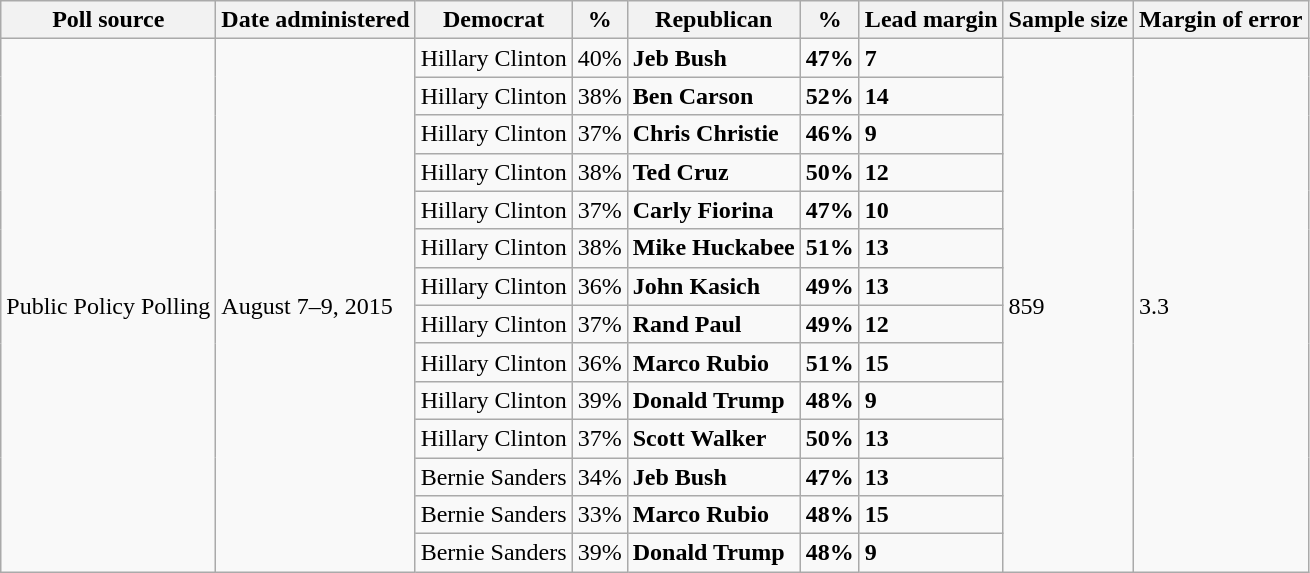<table class="wikitable">
<tr>
<th>Poll source</th>
<th>Date administered</th>
<th>Democrat</th>
<th>%</th>
<th>Republican</th>
<th>%</th>
<th>Lead margin</th>
<th>Sample size</th>
<th>Margin of error</th>
</tr>
<tr>
<td rowspan="14">Public Policy Polling </td>
<td rowspan="14">August 7–9, 2015</td>
<td>Hillary Clinton</td>
<td>40%</td>
<td><strong>Jeb Bush</strong></td>
<td><strong>47%</strong></td>
<td><strong>7</strong></td>
<td rowspan="14">859</td>
<td rowspan="14">3.3</td>
</tr>
<tr>
<td>Hillary Clinton</td>
<td>38%</td>
<td><strong>Ben Carson</strong></td>
<td><strong>52%</strong></td>
<td><strong>14</strong></td>
</tr>
<tr>
<td>Hillary Clinton</td>
<td>37%</td>
<td><strong>Chris Christie</strong></td>
<td><strong>46%</strong></td>
<td><strong>9</strong></td>
</tr>
<tr>
<td>Hillary Clinton</td>
<td>38%</td>
<td><strong>Ted Cruz</strong></td>
<td><strong>50%</strong></td>
<td><strong>12</strong></td>
</tr>
<tr>
<td>Hillary Clinton</td>
<td>37%</td>
<td><strong>Carly Fiorina</strong></td>
<td><strong>47%</strong></td>
<td><strong>10</strong></td>
</tr>
<tr>
<td>Hillary Clinton</td>
<td>38%</td>
<td><strong>Mike Huckabee</strong></td>
<td><strong>51%</strong></td>
<td><strong>13</strong></td>
</tr>
<tr>
<td>Hillary Clinton</td>
<td>36%</td>
<td><strong>John Kasich</strong></td>
<td><strong>49%</strong></td>
<td><strong>13</strong></td>
</tr>
<tr>
<td>Hillary Clinton</td>
<td>37%</td>
<td><strong>Rand Paul</strong></td>
<td><strong>49%</strong></td>
<td><strong>12</strong></td>
</tr>
<tr>
<td>Hillary Clinton</td>
<td>36%</td>
<td><strong>Marco Rubio</strong></td>
<td><strong>51%</strong></td>
<td><strong>15</strong></td>
</tr>
<tr>
<td>Hillary Clinton</td>
<td>39%</td>
<td><strong>Donald Trump</strong></td>
<td><strong>48%</strong></td>
<td><strong>9</strong></td>
</tr>
<tr>
<td>Hillary Clinton</td>
<td>37%</td>
<td><strong>Scott Walker</strong></td>
<td><strong>50%</strong></td>
<td><strong>13</strong></td>
</tr>
<tr>
<td>Bernie Sanders</td>
<td>34%</td>
<td><strong>Jeb Bush</strong></td>
<td><strong>47%</strong></td>
<td><strong>13</strong></td>
</tr>
<tr>
<td>Bernie Sanders</td>
<td>33%</td>
<td><strong>Marco Rubio</strong></td>
<td><strong>48%</strong></td>
<td><strong>15</strong></td>
</tr>
<tr>
<td>Bernie Sanders</td>
<td>39%</td>
<td><strong>Donald Trump</strong></td>
<td><strong>48%</strong></td>
<td><strong>9</strong></td>
</tr>
</table>
